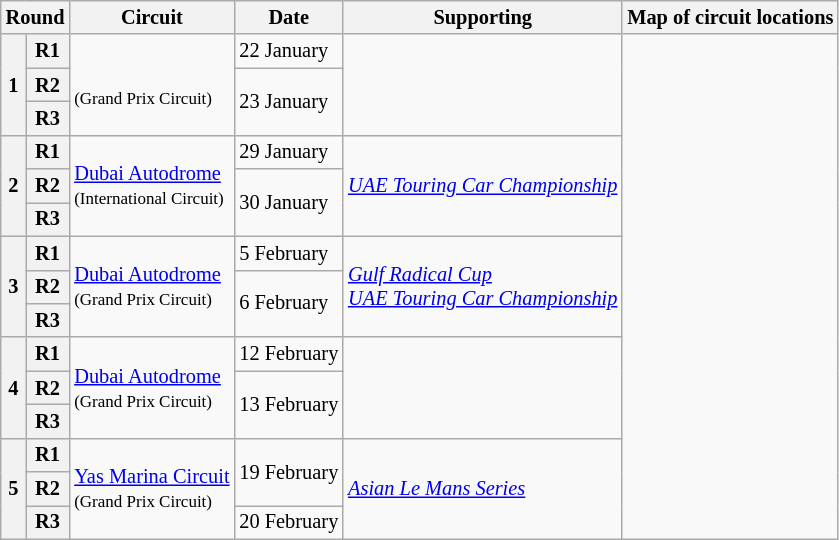<table class="wikitable" style="font-size:85%">
<tr>
<th colspan="2">Round</th>
<th>Circuit</th>
<th>Date</th>
<th>Supporting</th>
<th>Map of circuit locations</th>
</tr>
<tr>
<th rowspan=3>1</th>
<th>R1</th>
<td rowspan=3><br><small>(Grand Prix Circuit)</small></td>
<td nowrap>22 January</td>
<td rowspan=3></td>
<td rowspan="15"></td>
</tr>
<tr>
<th>R2</th>
<td rowspan=2>23 January</td>
</tr>
<tr>
<th>R3</th>
</tr>
<tr>
<th rowspan=3>2</th>
<th>R1</th>
<td rowspan=3><a href='#'>Dubai Autodrome</a><br><small>(International Circuit)</small></td>
<td>29 January</td>
<td rowspan=3><em><a href='#'>UAE Touring Car Championship</a></em></td>
</tr>
<tr>
<th>R2</th>
<td rowspan=2>30 January</td>
</tr>
<tr>
<th>R3</th>
</tr>
<tr>
<th rowspan=3>3</th>
<th>R1</th>
<td rowspan=3><a href='#'>Dubai Autodrome</a><br><small>(Grand Prix Circuit)</small></td>
<td>5 February</td>
<td rowspan=3><em><a href='#'>Gulf Radical Cup</a><br><a href='#'>UAE Touring Car Championship</a></em></td>
</tr>
<tr>
<th>R2</th>
<td rowspan=2>6 February</td>
</tr>
<tr>
<th>R3</th>
</tr>
<tr>
<th rowspan=3>4</th>
<th>R1</th>
<td rowspan=3><a href='#'>Dubai Autodrome</a><br><small>(Grand Prix Circuit)</small></td>
<td>12 February</td>
<td rowspan=3></td>
</tr>
<tr>
<th>R2</th>
<td rowspan="2">13 February</td>
</tr>
<tr>
<th>R3</th>
</tr>
<tr>
<th rowspan=3>5</th>
<th>R1</th>
<td rowspan=3><a href='#'>Yas Marina Circuit</a><br><small>(Grand Prix Circuit)</small></td>
<td nowrap rowspan="2">19 February</td>
<td rowspan=3><em><a href='#'>Asian Le Mans Series</a></em></td>
</tr>
<tr>
<th>R2</th>
</tr>
<tr>
<th>R3</th>
<td>20 February</td>
</tr>
</table>
